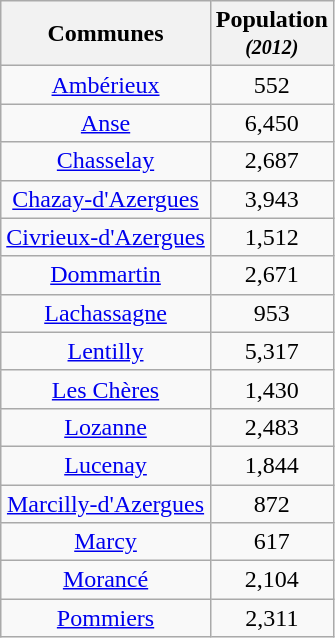<table class="wikitable centre" style="text-align:center;">
<tr>
<th socpe="col">Communes</th>
<th scope="col">Population<br><small><em>(2012)</em></small></th>
</tr>
<tr>
<td><a href='#'>Ambérieux</a></td>
<td>552</td>
</tr>
<tr>
<td><a href='#'>Anse</a></td>
<td>6,450</td>
</tr>
<tr>
<td><a href='#'>Chasselay</a></td>
<td>2,687</td>
</tr>
<tr>
<td><a href='#'>Chazay-d'Azergues</a></td>
<td>3,943</td>
</tr>
<tr>
<td><a href='#'>Civrieux-d'Azergues</a></td>
<td>1,512</td>
</tr>
<tr>
<td><a href='#'>Dommartin</a></td>
<td>2,671</td>
</tr>
<tr>
<td><a href='#'>Lachassagne</a></td>
<td>953</td>
</tr>
<tr>
<td><a href='#'>Lentilly</a></td>
<td>5,317</td>
</tr>
<tr>
<td><a href='#'>Les Chères</a></td>
<td>1,430</td>
</tr>
<tr>
<td><a href='#'>Lozanne</a></td>
<td>2,483</td>
</tr>
<tr>
<td><a href='#'>Lucenay</a></td>
<td>1,844</td>
</tr>
<tr>
<td><a href='#'>Marcilly-d'Azergues</a></td>
<td>872</td>
</tr>
<tr>
<td><a href='#'>Marcy</a></td>
<td>617</td>
</tr>
<tr>
<td><a href='#'>Morancé</a></td>
<td>2,104</td>
</tr>
<tr>
<td><a href='#'>Pommiers</a></td>
<td>2,311</td>
</tr>
</table>
